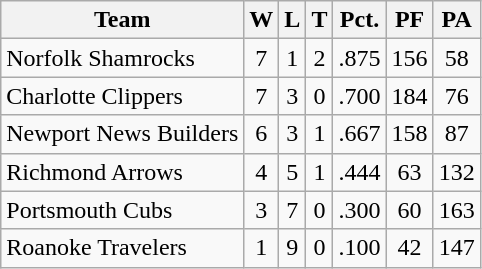<table class="wikitable">
<tr>
<th>Team</th>
<th>W</th>
<th>L</th>
<th>T</th>
<th>Pct.</th>
<th>PF</th>
<th>PA</th>
</tr>
<tr align="center">
<td align="left">Norfolk Shamrocks</td>
<td>7</td>
<td>1</td>
<td>2</td>
<td>.875</td>
<td>156</td>
<td>58</td>
</tr>
<tr align="center">
<td align="left">Charlotte Clippers</td>
<td>7</td>
<td>3</td>
<td>0</td>
<td>.700</td>
<td>184</td>
<td>76</td>
</tr>
<tr align="center">
<td align="left">Newport News Builders</td>
<td>6</td>
<td>3</td>
<td>1</td>
<td>.667</td>
<td>158</td>
<td>87</td>
</tr>
<tr align="center">
<td align="left">Richmond Arrows</td>
<td>4</td>
<td>5</td>
<td>1</td>
<td>.444</td>
<td>63</td>
<td>132</td>
</tr>
<tr align="center">
<td align="left">Portsmouth Cubs</td>
<td>3</td>
<td>7</td>
<td>0</td>
<td>.300</td>
<td>60</td>
<td>163</td>
</tr>
<tr align="center">
<td align="left">Roanoke Travelers</td>
<td>1</td>
<td>9</td>
<td>0</td>
<td>.100</td>
<td>42</td>
<td>147</td>
</tr>
</table>
